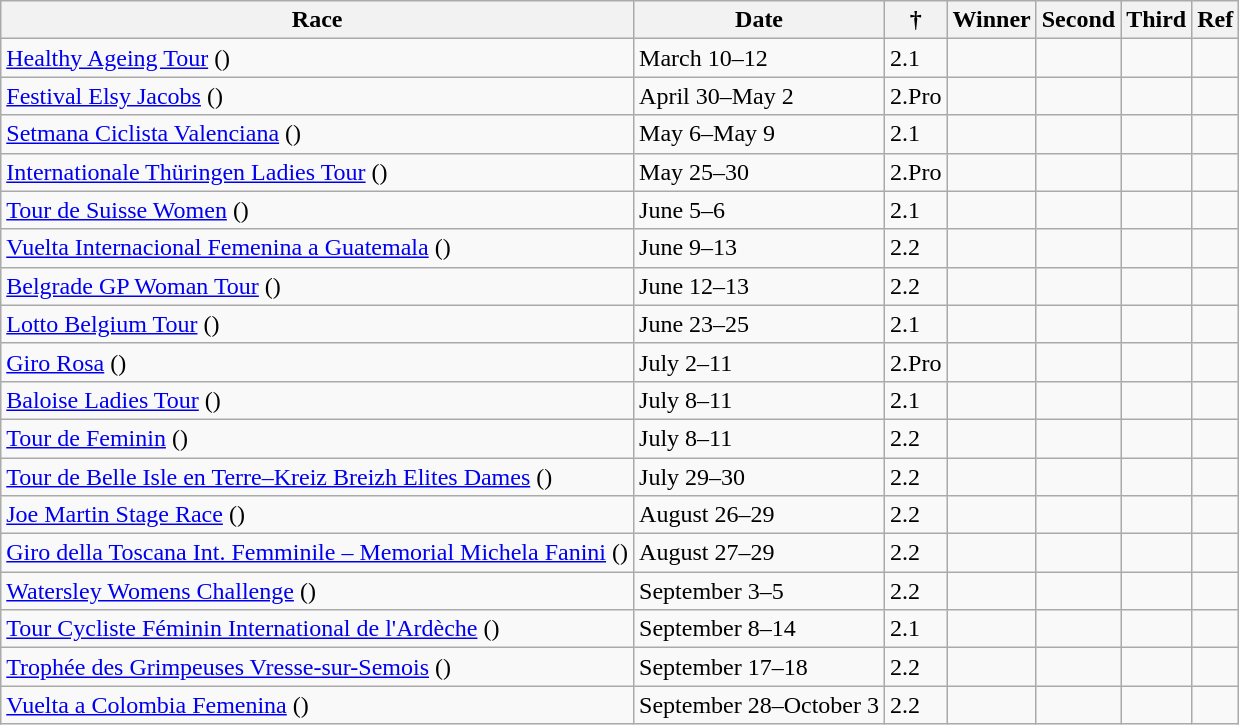<table class="wikitable sortable">
<tr>
<th>Race</th>
<th>Date</th>
<th> †</th>
<th>Winner</th>
<th>Second</th>
<th>Third</th>
<th>Ref</th>
</tr>
<tr>
<td> <a href='#'>Healthy Ageing Tour</a> ()</td>
<td>March 10–12</td>
<td>2.1</td>
<td></td>
<td></td>
<td></td>
<td align=center></td>
</tr>
<tr>
<td> <a href='#'>Festival Elsy Jacobs</a> ()</td>
<td>April 30–May 2</td>
<td>2.Pro</td>
<td></td>
<td></td>
<td></td>
<td align=center></td>
</tr>
<tr>
<td> <a href='#'>Setmana Ciclista Valenciana</a> ()</td>
<td>May 6–May 9</td>
<td>2.1</td>
<td></td>
<td></td>
<td></td>
<td align=center></td>
</tr>
<tr>
<td> <a href='#'>Internationale Thüringen Ladies Tour</a> ()</td>
<td>May 25–30</td>
<td>2.Pro</td>
<td></td>
<td></td>
<td></td>
<td align=center></td>
</tr>
<tr>
<td> <a href='#'>Tour de Suisse Women</a> ()</td>
<td>June 5–6</td>
<td>2.1</td>
<td></td>
<td></td>
<td></td>
<td></td>
</tr>
<tr>
<td> <a href='#'>Vuelta Internacional Femenina a Guatemala</a> ()</td>
<td>June 9–13</td>
<td>2.2</td>
<td></td>
<td></td>
<td></td>
<td></td>
</tr>
<tr>
<td> <a href='#'>Belgrade GP Woman Tour</a> ()</td>
<td>June 12–13</td>
<td>2.2</td>
<td></td>
<td></td>
<td></td>
<td></td>
</tr>
<tr>
<td> <a href='#'>Lotto Belgium Tour</a> ()</td>
<td>June 23–25</td>
<td>2.1</td>
<td></td>
<td></td>
<td></td>
<td></td>
</tr>
<tr>
<td> <a href='#'>Giro Rosa</a> ()</td>
<td>July 2–11</td>
<td>2.Pro</td>
<td></td>
<td></td>
<td></td>
<td align="center"></td>
</tr>
<tr>
<td> <a href='#'>Baloise Ladies Tour</a> ()</td>
<td>July 8–11</td>
<td>2.1</td>
<td></td>
<td></td>
<td></td>
<td></td>
</tr>
<tr>
<td> <a href='#'>Tour de Feminin</a> ()</td>
<td>July 8–11</td>
<td>2.2</td>
<td></td>
<td></td>
<td></td>
<td></td>
</tr>
<tr>
<td> <a href='#'>Tour de Belle Isle en Terre–Kreiz Breizh Elites Dames</a> ()</td>
<td>July 29–30</td>
<td>2.2</td>
<td></td>
<td></td>
<td></td>
<td></td>
</tr>
<tr>
<td> <a href='#'>Joe Martin Stage Race</a> ()</td>
<td>August 26–29</td>
<td>2.2</td>
<td></td>
<td></td>
<td></td>
<td></td>
</tr>
<tr>
<td> <a href='#'>Giro della Toscana Int. Femminile – Memorial Michela Fanini</a> ()</td>
<td>August 27–29</td>
<td>2.2</td>
<td></td>
<td></td>
<td></td>
<td></td>
</tr>
<tr>
<td> <a href='#'>Watersley Womens Challenge</a> ()</td>
<td>September 3–5</td>
<td>2.2</td>
<td></td>
<td></td>
<td></td>
<td></td>
</tr>
<tr>
<td> <a href='#'>Tour Cycliste Féminin International de l'Ardèche</a> ()</td>
<td>September 8–14</td>
<td>2.1</td>
<td></td>
<td></td>
<td></td>
<td></td>
</tr>
<tr>
<td> <a href='#'>Trophée des Grimpeuses Vresse-sur-Semois</a> ()</td>
<td>September 17–18</td>
<td>2.2</td>
<td></td>
<td></td>
<td></td>
<td></td>
</tr>
<tr>
<td> <a href='#'>Vuelta a Colombia Femenina</a> ()</td>
<td>September 28–October 3</td>
<td>2.2</td>
<td></td>
<td></td>
<td></td>
<td></td>
</tr>
</table>
